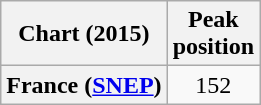<table class="wikitable sortable plainrowheaders">
<tr>
<th scope="col">Chart (2015)</th>
<th scope="col">Peak<br>position</th>
</tr>
<tr>
<th scope="row">France (<a href='#'>SNEP</a>)</th>
<td style="text-align:center;">152</td>
</tr>
</table>
